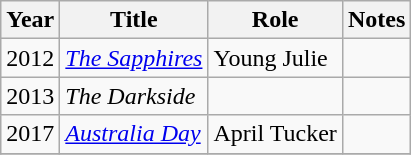<table class="wikitable sortable">
<tr>
<th>Year</th>
<th>Title</th>
<th>Role</th>
<th class="unsortable">Notes</th>
</tr>
<tr>
<td>2012</td>
<td><em><a href='#'>The Sapphires</a></em></td>
<td>Young Julie</td>
<td></td>
</tr>
<tr>
<td>2013</td>
<td><em>The Darkside</em></td>
<td></td>
<td></td>
</tr>
<tr>
<td>2017</td>
<td><em><a href='#'>Australia Day</a></em></td>
<td>April Tucker</td>
<td></td>
</tr>
<tr>
</tr>
</table>
